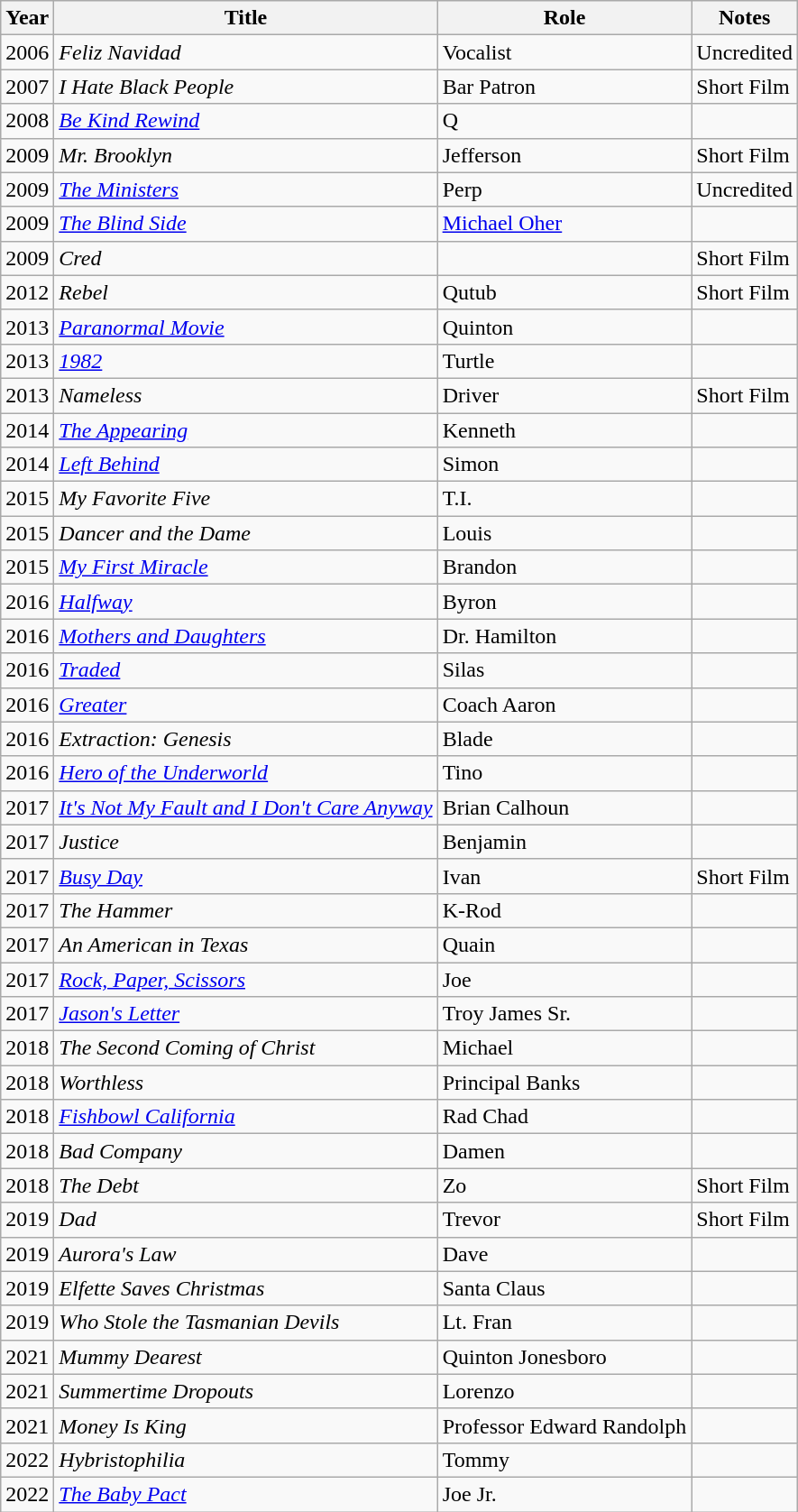<table class="wikitable sortable">
<tr>
<th>Year</th>
<th>Title</th>
<th>Role</th>
<th>Notes</th>
</tr>
<tr>
<td>2006</td>
<td><em>Feliz Navidad</em></td>
<td>Vocalist</td>
<td>Uncredited</td>
</tr>
<tr>
<td>2007</td>
<td><em>I Hate Black People</em></td>
<td>Bar Patron</td>
<td>Short Film</td>
</tr>
<tr>
<td>2008</td>
<td><em><a href='#'>Be Kind Rewind</a></em></td>
<td>Q</td>
<td></td>
</tr>
<tr>
<td>2009</td>
<td><em>Mr. Brooklyn</em></td>
<td>Jefferson</td>
<td>Short Film</td>
</tr>
<tr>
<td>2009</td>
<td><em><a href='#'>The Ministers</a></em></td>
<td>Perp</td>
<td>Uncredited</td>
</tr>
<tr>
<td>2009</td>
<td><em><a href='#'>The Blind Side</a></em></td>
<td><a href='#'>Michael Oher</a></td>
<td></td>
</tr>
<tr>
<td>2009</td>
<td><em>Cred</em></td>
<td></td>
<td>Short Film</td>
</tr>
<tr>
<td>2012</td>
<td><em>Rebel</em></td>
<td>Qutub</td>
<td>Short Film</td>
</tr>
<tr>
<td>2013</td>
<td><em><a href='#'>Paranormal Movie</a></em></td>
<td>Quinton</td>
<td></td>
</tr>
<tr>
<td>2013</td>
<td><em><a href='#'>1982</a></em></td>
<td>Turtle</td>
<td></td>
</tr>
<tr>
<td>2013</td>
<td><em>Nameless</em></td>
<td>Driver</td>
<td>Short Film</td>
</tr>
<tr>
<td>2014</td>
<td><em><a href='#'>The Appearing</a></em></td>
<td>Kenneth</td>
<td></td>
</tr>
<tr>
<td>2014</td>
<td><em><a href='#'>Left Behind</a></em></td>
<td>Simon</td>
<td></td>
</tr>
<tr>
<td>2015</td>
<td><em>My Favorite Five</em></td>
<td>T.I.</td>
<td></td>
</tr>
<tr>
<td>2015</td>
<td><em>Dancer and the Dame</em></td>
<td>Louis</td>
<td></td>
</tr>
<tr>
<td>2015</td>
<td><em><a href='#'>My First Miracle</a></em></td>
<td>Brandon</td>
<td></td>
</tr>
<tr>
<td>2016</td>
<td><em><a href='#'>Halfway</a></em></td>
<td>Byron</td>
<td></td>
</tr>
<tr>
<td>2016</td>
<td><em><a href='#'>Mothers and Daughters</a></em></td>
<td>Dr. Hamilton</td>
<td></td>
</tr>
<tr>
<td>2016</td>
<td><em><a href='#'>Traded</a></em></td>
<td>Silas</td>
<td></td>
</tr>
<tr>
<td>2016</td>
<td><em><a href='#'>Greater</a></em></td>
<td>Coach Aaron</td>
<td></td>
</tr>
<tr>
<td>2016</td>
<td><em>Extraction: Genesis</em></td>
<td>Blade</td>
<td></td>
</tr>
<tr>
<td>2016</td>
<td><em><a href='#'>Hero of the Underworld</a></em></td>
<td>Tino</td>
<td></td>
</tr>
<tr>
<td>2017</td>
<td><em><a href='#'>It's Not My Fault and I Don't Care Anyway</a></em></td>
<td>Brian Calhoun</td>
<td></td>
</tr>
<tr>
<td>2017</td>
<td><em>Justice</em></td>
<td>Benjamin</td>
<td></td>
</tr>
<tr>
<td>2017</td>
<td><em><a href='#'>Busy Day</a></em></td>
<td>Ivan</td>
<td>Short Film</td>
</tr>
<tr>
<td>2017</td>
<td><em>The Hammer</em></td>
<td>K-Rod</td>
<td></td>
</tr>
<tr>
<td>2017</td>
<td><em>An American in Texas</em></td>
<td>Quain</td>
<td></td>
</tr>
<tr>
<td>2017</td>
<td><em><a href='#'>Rock, Paper, Scissors</a></em></td>
<td>Joe</td>
<td></td>
</tr>
<tr>
<td>2017</td>
<td><em><a href='#'>Jason's Letter</a></em></td>
<td>Troy James Sr.</td>
<td></td>
</tr>
<tr>
<td>2018</td>
<td><em>The Second Coming of Christ</em></td>
<td>Michael</td>
<td></td>
</tr>
<tr>
<td>2018</td>
<td><em>Worthless</em></td>
<td>Principal Banks</td>
<td></td>
</tr>
<tr>
<td>2018</td>
<td><em><a href='#'>Fishbowl California</a></em></td>
<td>Rad Chad</td>
<td></td>
</tr>
<tr>
<td>2018</td>
<td><em>Bad Company</em></td>
<td>Damen</td>
<td></td>
</tr>
<tr>
<td>2018</td>
<td><em>The Debt</em></td>
<td>Zo</td>
<td>Short Film</td>
</tr>
<tr>
<td>2019</td>
<td><em>Dad</em></td>
<td>Trevor</td>
<td>Short Film</td>
</tr>
<tr>
<td>2019</td>
<td><em>Aurora's Law</em></td>
<td>Dave</td>
<td></td>
</tr>
<tr>
<td>2019</td>
<td><em>Elfette Saves Christmas</em></td>
<td>Santa Claus</td>
<td></td>
</tr>
<tr>
<td>2019</td>
<td><em>Who Stole the Tasmanian Devils</em></td>
<td>Lt. Fran</td>
<td></td>
</tr>
<tr>
<td>2021</td>
<td><em>Mummy Dearest</em></td>
<td>Quinton Jonesboro</td>
<td></td>
</tr>
<tr>
<td>2021</td>
<td><em>Summertime Dropouts</em></td>
<td>Lorenzo</td>
<td></td>
</tr>
<tr>
<td>2021</td>
<td><em>Money Is King</em></td>
<td>Professor Edward Randolph</td>
<td></td>
</tr>
<tr>
<td>2022</td>
<td><em>Hybristophilia</em></td>
<td>Tommy</td>
<td></td>
</tr>
<tr>
<td>2022</td>
<td><em><a href='#'>The Baby Pact</a></em></td>
<td>Joe Jr.</td>
<td></td>
</tr>
</table>
